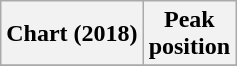<table class="wikitable plainrowheaders">
<tr>
<th>Chart (2018)</th>
<th>Peak<br>position</th>
</tr>
<tr>
</tr>
</table>
